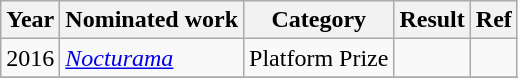<table class="wikitable sortable">
<tr>
<th>Year</th>
<th>Nominated work</th>
<th>Category</th>
<th>Result</th>
<th>Ref</th>
</tr>
<tr>
<td>2016</td>
<td><em><a href='#'>Nocturama</a></em></td>
<td>Platform Prize</td>
<td></td>
<td></td>
</tr>
<tr>
</tr>
</table>
